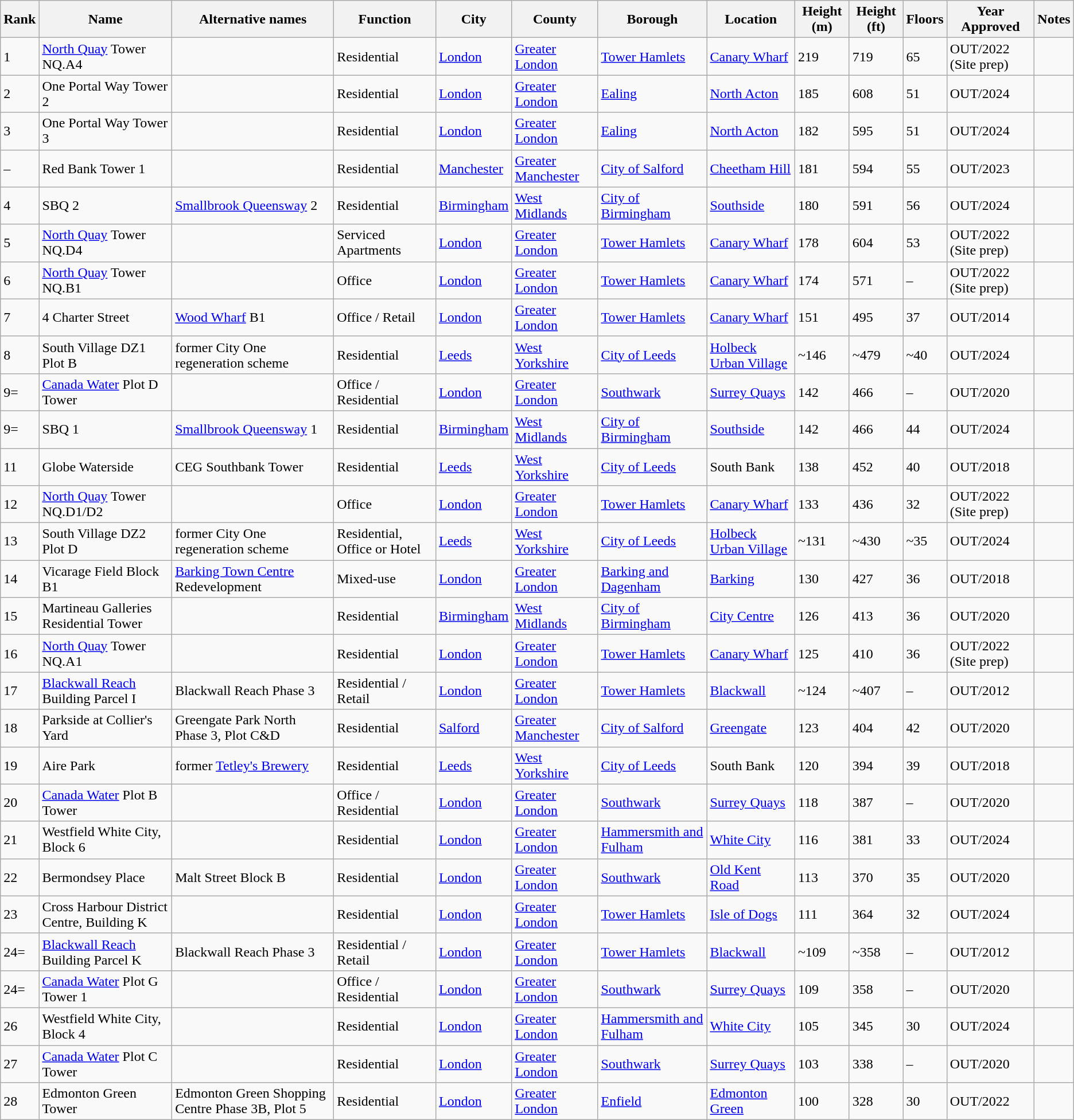<table class="wikitable sortable">
<tr>
<th>Rank<br></th>
<th>Name<br></th>
<th class="unsortable">Alternative names<br></th>
<th>Function<br></th>
<th>City<br></th>
<th>County<br></th>
<th>Borough<br></th>
<th>Location<br></th>
<th>Height (m)<br></th>
<th>Height (ft)<br></th>
<th>Floors<br></th>
<th>Year Approved<br></th>
<th class="unsortable">Notes</th>
</tr>
<tr>
<td>1</td>
<td><a href='#'>North Quay</a> Tower NQ.A4</td>
<td></td>
<td>Residential</td>
<td><a href='#'>London</a></td>
<td><a href='#'>Greater London</a></td>
<td><a href='#'>Tower Hamlets</a></td>
<td><a href='#'>Canary Wharf</a></td>
<td>219</td>
<td>719</td>
<td>65</td>
<td>OUT/2022 (Site prep)</td>
<td></td>
</tr>
<tr>
<td>2</td>
<td>One Portal Way Tower 2</td>
<td></td>
<td>Residential</td>
<td><a href='#'>London</a></td>
<td><a href='#'>Greater London</a></td>
<td><a href='#'>Ealing</a></td>
<td><a href='#'>North Acton</a></td>
<td>185</td>
<td>608</td>
<td>51</td>
<td>OUT/2024</td>
<td></td>
</tr>
<tr>
<td>3</td>
<td>One Portal Way Tower 3</td>
<td></td>
<td>Residential</td>
<td><a href='#'>London</a></td>
<td><a href='#'>Greater London</a></td>
<td><a href='#'>Ealing</a></td>
<td><a href='#'>North Acton</a></td>
<td>182</td>
<td>595</td>
<td>51</td>
<td>OUT/2024</td>
<td></td>
</tr>
<tr>
<td>–</td>
<td>Red Bank Tower 1</td>
<td></td>
<td>Residential</td>
<td><a href='#'>Manchester</a></td>
<td><a href='#'>Greater Manchester</a></td>
<td><a href='#'>City of Salford</a></td>
<td><a href='#'>Cheetham Hill</a></td>
<td>181</td>
<td>594</td>
<td>55</td>
<td>OUT/2023</td>
<td></td>
</tr>
<tr>
<td>4</td>
<td>SBQ 2</td>
<td><a href='#'>Smallbrook Queensway</a> 2</td>
<td>Residential</td>
<td><a href='#'>Birmingham</a></td>
<td><a href='#'>West Midlands</a></td>
<td><a href='#'>City of Birmingham</a></td>
<td><a href='#'>Southside</a></td>
<td>180</td>
<td>591</td>
<td>56</td>
<td>OUT/2024</td>
<td></td>
</tr>
<tr>
<td>5</td>
<td><a href='#'>North Quay</a> Tower NQ.D4</td>
<td></td>
<td>Serviced Apartments</td>
<td><a href='#'>London</a></td>
<td><a href='#'>Greater London</a></td>
<td><a href='#'>Tower Hamlets</a></td>
<td><a href='#'>Canary Wharf</a></td>
<td>178</td>
<td>604</td>
<td>53</td>
<td>OUT/2022 (Site prep)</td>
<td></td>
</tr>
<tr>
<td>6</td>
<td><a href='#'>North Quay</a> Tower NQ.B1</td>
<td></td>
<td>Office</td>
<td><a href='#'>London</a></td>
<td><a href='#'>Greater London</a></td>
<td><a href='#'>Tower Hamlets</a></td>
<td><a href='#'>Canary Wharf</a></td>
<td>174</td>
<td>571</td>
<td>–</td>
<td>OUT/2022 (Site prep)</td>
<td></td>
</tr>
<tr>
<td>7</td>
<td>4 Charter Street</td>
<td><a href='#'>Wood Wharf</a> B1</td>
<td>Office / Retail</td>
<td><a href='#'>London</a></td>
<td><a href='#'>Greater London</a></td>
<td><a href='#'>Tower Hamlets</a></td>
<td><a href='#'>Canary Wharf</a></td>
<td>151</td>
<td>495</td>
<td>37</td>
<td>OUT/2014</td>
<td></td>
</tr>
<tr>
<td>8</td>
<td>South Village DZ1 Plot B</td>
<td>former City One regeneration scheme</td>
<td>Residential</td>
<td><a href='#'>Leeds</a></td>
<td><a href='#'>West Yorkshire</a></td>
<td><a href='#'>City of Leeds</a></td>
<td><a href='#'>Holbeck Urban Village</a></td>
<td>~146</td>
<td>~479</td>
<td>~40</td>
<td>OUT/2024</td>
<td></td>
</tr>
<tr>
<td>9=</td>
<td><a href='#'>Canada Water</a> Plot D Tower</td>
<td></td>
<td>Office / Residential</td>
<td><a href='#'>London</a></td>
<td><a href='#'>Greater London</a></td>
<td><a href='#'>Southwark</a></td>
<td><a href='#'>Surrey Quays</a></td>
<td>142</td>
<td>466</td>
<td>–</td>
<td>OUT/2020</td>
<td></td>
</tr>
<tr>
<td>9=</td>
<td>SBQ 1</td>
<td><a href='#'>Smallbrook Queensway</a> 1</td>
<td>Residential</td>
<td><a href='#'>Birmingham</a></td>
<td><a href='#'>West Midlands</a></td>
<td><a href='#'>City of Birmingham</a></td>
<td><a href='#'>Southside</a></td>
<td>142</td>
<td>466</td>
<td>44</td>
<td>OUT/2024</td>
<td></td>
</tr>
<tr>
<td>11</td>
<td>Globe Waterside</td>
<td>CEG Southbank Tower</td>
<td>Residential</td>
<td><a href='#'>Leeds</a></td>
<td><a href='#'>West Yorkshire</a></td>
<td><a href='#'>City of Leeds</a></td>
<td>South Bank</td>
<td>138</td>
<td>452</td>
<td>40</td>
<td>OUT/2018</td>
<td></td>
</tr>
<tr>
<td>12</td>
<td><a href='#'>North Quay</a> Tower NQ.D1/D2</td>
<td></td>
<td>Office</td>
<td><a href='#'>London</a></td>
<td><a href='#'>Greater London</a></td>
<td><a href='#'>Tower Hamlets</a></td>
<td><a href='#'>Canary Wharf</a></td>
<td>133</td>
<td>436</td>
<td>32</td>
<td>OUT/2022 (Site prep)</td>
<td></td>
</tr>
<tr>
<td>13</td>
<td>South Village DZ2 Plot D</td>
<td>former City One regeneration scheme</td>
<td>Residential, Office or Hotel</td>
<td><a href='#'>Leeds</a></td>
<td><a href='#'>West Yorkshire</a></td>
<td><a href='#'>City of Leeds</a></td>
<td><a href='#'>Holbeck Urban Village</a></td>
<td>~131</td>
<td>~430</td>
<td>~35</td>
<td>OUT/2024</td>
<td></td>
</tr>
<tr>
<td>14</td>
<td>Vicarage Field Block B1</td>
<td><a href='#'>Barking Town Centre</a> Redevelopment</td>
<td>Mixed-use</td>
<td><a href='#'>London</a></td>
<td><a href='#'>Greater London</a></td>
<td><a href='#'>Barking and Dagenham</a></td>
<td><a href='#'>Barking</a></td>
<td>130</td>
<td>427</td>
<td>36</td>
<td>OUT/2018</td>
<td></td>
</tr>
<tr>
<td>15</td>
<td>Martineau Galleries Residential Tower</td>
<td></td>
<td>Residential</td>
<td><a href='#'>Birmingham</a></td>
<td><a href='#'>West Midlands</a></td>
<td><a href='#'>City of Birmingham</a></td>
<td><a href='#'>City Centre</a></td>
<td>126</td>
<td>413</td>
<td>36</td>
<td>OUT/2020</td>
<td><br></td>
</tr>
<tr>
<td>16</td>
<td><a href='#'>North Quay</a> Tower NQ.A1</td>
<td></td>
<td>Residential</td>
<td><a href='#'>London</a></td>
<td><a href='#'>Greater London</a></td>
<td><a href='#'>Tower Hamlets</a></td>
<td><a href='#'>Canary Wharf</a></td>
<td>125</td>
<td>410</td>
<td>36</td>
<td>OUT/2022 (Site prep)</td>
<td></td>
</tr>
<tr>
<td>17</td>
<td><a href='#'>Blackwall Reach</a> Building Parcel I</td>
<td>Blackwall Reach Phase 3</td>
<td>Residential / Retail</td>
<td><a href='#'>London</a></td>
<td><a href='#'>Greater London</a></td>
<td><a href='#'>Tower Hamlets</a></td>
<td><a href='#'>Blackwall</a></td>
<td>~124</td>
<td>~407</td>
<td>–</td>
<td>OUT/2012</td>
<td></td>
</tr>
<tr>
<td>18</td>
<td>Parkside at Collier's Yard</td>
<td>Greengate Park North Phase 3, Plot C&D</td>
<td>Residential</td>
<td><a href='#'>Salford</a></td>
<td><a href='#'>Greater Manchester</a></td>
<td><a href='#'>City of Salford</a></td>
<td><a href='#'>Greengate</a></td>
<td>123</td>
<td>404</td>
<td>42</td>
<td>OUT/2020</td>
<td></td>
</tr>
<tr>
<td>19</td>
<td>Aire Park</td>
<td>former <a href='#'>Tetley's Brewery</a></td>
<td>Residential</td>
<td><a href='#'>Leeds</a></td>
<td><a href='#'>West Yorkshire</a></td>
<td><a href='#'>City of Leeds</a></td>
<td>South Bank</td>
<td>120</td>
<td>394</td>
<td>39</td>
<td>OUT/2018</td>
<td></td>
</tr>
<tr>
<td>20</td>
<td><a href='#'>Canada Water</a> Plot B Tower</td>
<td></td>
<td>Office / Residential</td>
<td><a href='#'>London</a></td>
<td><a href='#'>Greater London</a></td>
<td><a href='#'>Southwark</a></td>
<td><a href='#'>Surrey Quays</a></td>
<td>118</td>
<td>387</td>
<td>–</td>
<td>OUT/2020</td>
<td></td>
</tr>
<tr>
<td>21</td>
<td>Westfield White City, Block 6</td>
<td></td>
<td>Residential</td>
<td><a href='#'>London</a></td>
<td><a href='#'>Greater London</a></td>
<td><a href='#'>Hammersmith and Fulham</a></td>
<td><a href='#'>White City</a></td>
<td>116</td>
<td>381</td>
<td>33</td>
<td>OUT/2024</td>
<td></td>
</tr>
<tr>
<td>22</td>
<td>Bermondsey Place</td>
<td>Malt Street Block B</td>
<td>Residential</td>
<td><a href='#'>London</a></td>
<td><a href='#'>Greater London</a></td>
<td><a href='#'>Southwark</a></td>
<td><a href='#'>Old Kent Road</a></td>
<td>113</td>
<td>370</td>
<td>35</td>
<td>OUT/2020</td>
<td></td>
</tr>
<tr>
<td>23</td>
<td>Cross Harbour District Centre, Building K</td>
<td></td>
<td>Residential</td>
<td><a href='#'>London</a></td>
<td><a href='#'>Greater London</a></td>
<td><a href='#'>Tower Hamlets</a></td>
<td><a href='#'>Isle of Dogs</a></td>
<td>111</td>
<td>364</td>
<td>32</td>
<td>OUT/2024</td>
<td></td>
</tr>
<tr>
<td>24=</td>
<td><a href='#'>Blackwall Reach</a> Building Parcel K</td>
<td>Blackwall Reach Phase 3</td>
<td>Residential / Retail</td>
<td><a href='#'>London</a></td>
<td><a href='#'>Greater London</a></td>
<td><a href='#'>Tower Hamlets</a></td>
<td><a href='#'>Blackwall</a></td>
<td>~109</td>
<td>~358</td>
<td>–</td>
<td>OUT/2012</td>
<td></td>
</tr>
<tr>
<td>24=</td>
<td><a href='#'>Canada Water</a> Plot G Tower 1</td>
<td></td>
<td>Office / Residential</td>
<td><a href='#'>London</a></td>
<td><a href='#'>Greater London</a></td>
<td><a href='#'>Southwark</a></td>
<td><a href='#'>Surrey Quays</a></td>
<td>109</td>
<td>358</td>
<td>–</td>
<td>OUT/2020</td>
<td></td>
</tr>
<tr>
<td>26</td>
<td>Westfield White City, Block 4</td>
<td></td>
<td>Residential</td>
<td><a href='#'>London</a></td>
<td><a href='#'>Greater London</a></td>
<td><a href='#'>Hammersmith and Fulham</a></td>
<td><a href='#'>White City</a></td>
<td>105</td>
<td>345</td>
<td>30</td>
<td>OUT/2024</td>
<td></td>
</tr>
<tr>
<td>27</td>
<td><a href='#'>Canada Water</a> Plot C Tower</td>
<td></td>
<td>Residential</td>
<td><a href='#'>London</a></td>
<td><a href='#'>Greater London</a></td>
<td><a href='#'>Southwark</a></td>
<td><a href='#'>Surrey Quays</a></td>
<td>103</td>
<td>338</td>
<td>–</td>
<td>OUT/2020</td>
<td></td>
</tr>
<tr>
<td>28</td>
<td>Edmonton Green Tower</td>
<td>Edmonton Green Shopping Centre Phase 3B, Plot 5</td>
<td>Residential</td>
<td><a href='#'>London</a></td>
<td><a href='#'>Greater London</a></td>
<td><a href='#'>Enfield</a></td>
<td><a href='#'>Edmonton Green</a></td>
<td>100</td>
<td>328</td>
<td>30</td>
<td>OUT/2022</td>
<td></td>
</tr>
</table>
